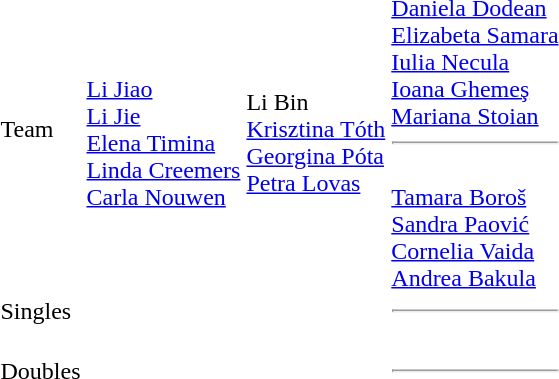<table>
<tr>
<td>Team</td>
<td><br><a href='#'>Li Jiao</a><br><a href='#'>Li Jie</a><br><a href='#'>Elena Timina</a><br><a href='#'>Linda Creemers</a><br><a href='#'>Carla Nouwen</a></td>
<td><br>Li Bin<br><a href='#'>Krisztina Tóth</a><br><a href='#'>Georgina Póta</a><br><a href='#'>Petra Lovas</a></td>
<td><br><a href='#'>Daniela Dodean</a><br><a href='#'>Elizabeta Samara</a><br><a href='#'>Iulia Necula</a><br><a href='#'>Ioana Ghemeş</a><br><a href='#'>Mariana Stoian</a><hr><br><a href='#'>Tamara Boroš</a><br><a href='#'>Sandra Paović</a><br><a href='#'>Cornelia Vaida</a><br><a href='#'>Andrea Bakula</a></td>
</tr>
<tr>
<td>Singles</td>
<td></td>
<td></td>
<td><hr></td>
</tr>
<tr>
<td>Doubles</td>
<td><br></td>
<td><br></td>
<td><br><hr><br></td>
</tr>
</table>
